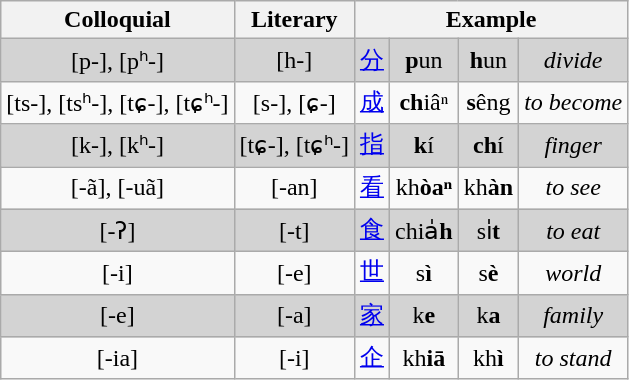<table class="wikitable" style="text-align:center">
<tr>
<th>Colloquial</th>
<th>Literary</th>
<th colspan=4>Example</th>
</tr>
<tr bgcolor=lightgrey>
<td>[p-], [pʰ-]</td>
<td>[h-]</td>
<td><a href='#'>分</a></td>
<td><strong>p</strong>un</td>
<td><strong>h</strong>un</td>
<td><em>divide</em></td>
</tr>
<tr>
<td>[ts-], [tsʰ-], [tɕ-], [tɕʰ-]</td>
<td>[s-], [ɕ-]</td>
<td><a href='#'>成</a></td>
<td><strong>ch</strong>iâⁿ</td>
<td><strong>s</strong>êng</td>
<td><em>to become</em></td>
</tr>
<tr bgcolor=lightgrey>
<td>[k-], [kʰ-]</td>
<td>[tɕ-], [tɕʰ-]</td>
<td><a href='#'>指</a></td>
<td><strong>k</strong>í</td>
<td><strong>ch</strong>í</td>
<td><em>finger</em></td>
</tr>
<tr>
<td>[-ã], [-uã]</td>
<td>[-an]</td>
<td><a href='#'>看</a></td>
<td>kh<strong>òaⁿ</strong></td>
<td>kh<strong>àn</strong></td>
<td><em>to see</em></td>
</tr>
<tr bgcolor=lightgrey>
<td>[-ʔ]</td>
<td>[-t]</td>
<td><a href='#'>食</a></td>
<td>chia̍<strong>h</strong></td>
<td>si̍<strong>t</strong></td>
<td><em>to eat</em></td>
</tr>
<tr>
<td>[-i]</td>
<td>[-e]</td>
<td><a href='#'>世</a></td>
<td>s<strong>ì</strong></td>
<td>s<strong>è</strong></td>
<td><em>world</em></td>
</tr>
<tr bgcolor=lightgrey>
<td>[-e]</td>
<td>[-a]</td>
<td><a href='#'>家</a></td>
<td>k<strong>e</strong></td>
<td>k<strong>a</strong></td>
<td><em>family</em></td>
</tr>
<tr>
<td>[-ia]</td>
<td>[-i]</td>
<td><a href='#'>企</a></td>
<td>kh<strong>iā</strong></td>
<td>kh<strong>ì</strong></td>
<td><em>to stand</em></td>
</tr>
</table>
